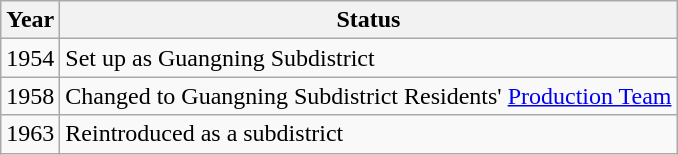<table class="wikitable">
<tr>
<th>Year</th>
<th>Status</th>
</tr>
<tr>
<td>1954</td>
<td>Set up as Guangning Subdistrict</td>
</tr>
<tr>
<td>1958</td>
<td>Changed to Guangning Subdistrict Residents' <a href='#'>Production Team</a></td>
</tr>
<tr>
<td>1963</td>
<td>Reintroduced as a subdistrict</td>
</tr>
</table>
